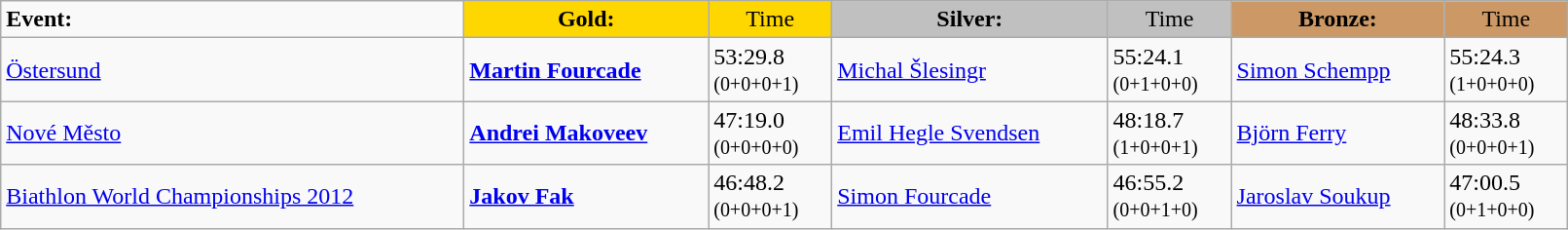<table class="wikitable" width=85%>
<tr>
<td><strong>Event:</strong></td>
<td style="text-align:center;background-color:gold;"><strong>Gold:</strong></td>
<td style="text-align:center;background-color:gold;">Time</td>
<td style="text-align:center;background-color:silver;"><strong>Silver:</strong></td>
<td style="text-align:center;background-color:silver;">Time</td>
<td style="text-align:center;background-color:#CC9966;"><strong>Bronze:</strong></td>
<td style="text-align:center;background-color:#CC9966;">Time</td>
</tr>
<tr>
<td><a href='#'>Östersund</a><br></td>
<td><strong><a href='#'>Martin Fourcade</a></strong><br><small></small></td>
<td>53:29.8<br><small>(0+0+0+1)</small></td>
<td><a href='#'>Michal Šlesingr</a><br><small></small></td>
<td>55:24.1 <br><small>(0+1+0+0)</small></td>
<td><a href='#'>Simon Schempp</a><br><small></small></td>
<td>55:24.3 <br><small>(1+0+0+0)</small></td>
</tr>
<tr>
<td><a href='#'>Nové Město</a><br><em></em></td>
<td><strong><a href='#'>Andrei Makoveev</a></strong><br><small></small></td>
<td>47:19.0<br><small>(0+0+0+0)</small></td>
<td><a href='#'>Emil Hegle Svendsen</a><br><small></small></td>
<td>48:18.7<br><small>(1+0+0+1)</small></td>
<td><a href='#'>Björn Ferry</a><br><small></small></td>
<td>48:33.8<br><small>(0+0+0+1)</small></td>
</tr>
<tr>
<td><a href='#'>Biathlon World Championships 2012</a><br></td>
<td><strong><a href='#'>Jakov Fak</a></strong><br><small></small></td>
<td>46:48.2<br><small>(0+0+0+1)</small></td>
<td><a href='#'>Simon Fourcade</a><br><small></small></td>
<td>46:55.2<br><small>(0+0+1+0)</small></td>
<td><a href='#'>Jaroslav Soukup</a><br><small></small></td>
<td>47:00.5<br><small>(0+1+0+0)</small></td>
</tr>
</table>
